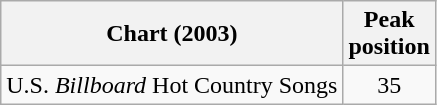<table class="wikitable sortable">
<tr>
<th>Chart (2003)</th>
<th>Peak<br>position</th>
</tr>
<tr>
<td align="left">U.S. <em>Billboard</em> Hot Country Songs</td>
<td style="text-align:center;">35</td>
</tr>
</table>
